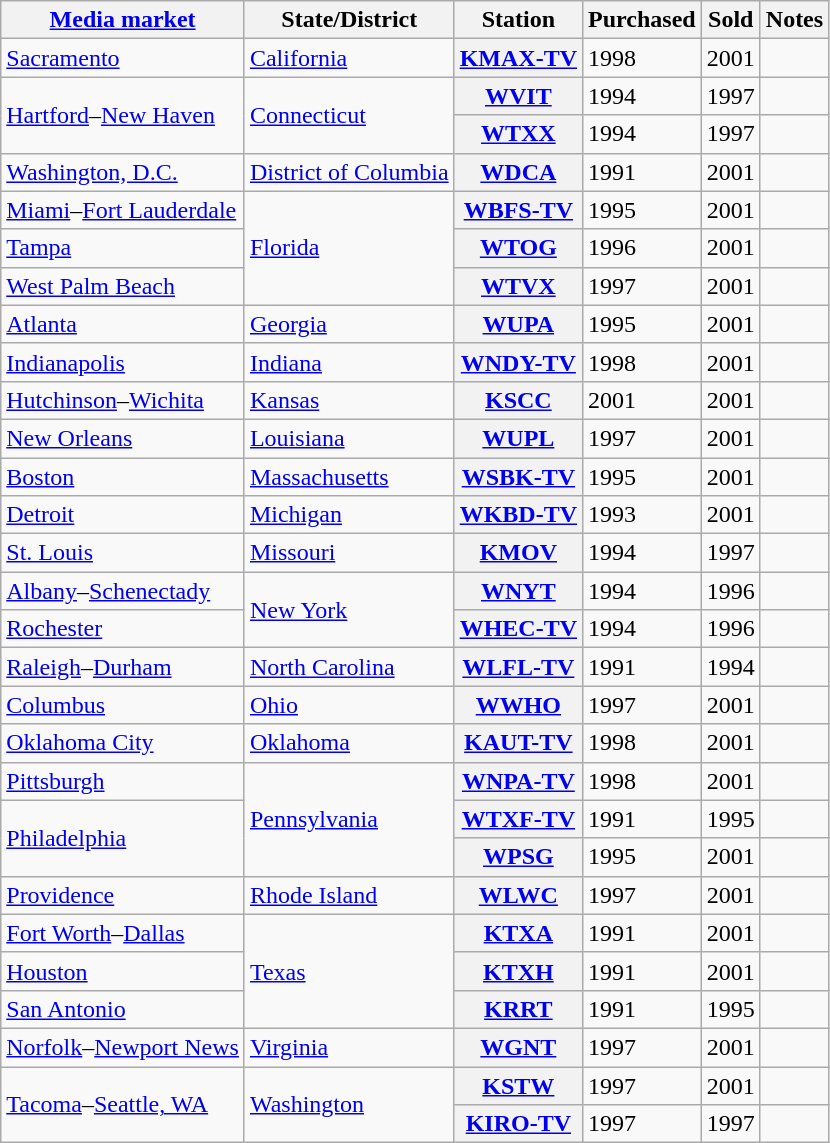<table class="wikitable sortable">
<tr>
<th scope="col"><a href='#'>Media market</a></th>
<th scope="col">State/District</th>
<th scope="col">Station</th>
<th scope="col">Purchased</th>
<th scope="col">Sold</th>
<th scope="col" class="unsortable">Notes</th>
</tr>
<tr>
<td><a href='#'>Sacramento</a></td>
<td><a href='#'>California</a></td>
<th scope="row"><a href='#'>KMAX-TV</a></th>
<td>1998</td>
<td>2001</td>
<td></td>
</tr>
<tr>
<td rowspan="2"><a href='#'>Hartford</a>–<a href='#'>New Haven</a></td>
<td rowspan="2"><a href='#'>Connecticut</a></td>
<th scope="row"><a href='#'>WVIT</a></th>
<td>1994</td>
<td>1997</td>
<td></td>
</tr>
<tr>
<th scope="row"><a href='#'>WTXX</a></th>
<td>1994</td>
<td>1997</td>
<td></td>
</tr>
<tr>
<td><a href='#'>Washington, D.C.</a></td>
<td><a href='#'>District of Columbia</a></td>
<th scope="row"><a href='#'>WDCA</a></th>
<td>1991</td>
<td>2001</td>
<td></td>
</tr>
<tr>
<td><a href='#'>Miami</a>–<a href='#'>Fort Lauderdale</a></td>
<td rowspan="3"><a href='#'>Florida</a></td>
<th scope="row"><a href='#'>WBFS-TV</a></th>
<td>1995</td>
<td>2001</td>
<td></td>
</tr>
<tr>
<td><a href='#'>Tampa</a></td>
<th scope="row"><a href='#'>WTOG</a></th>
<td>1996</td>
<td>2001</td>
<td></td>
</tr>
<tr>
<td><a href='#'>West Palm Beach</a></td>
<th scope="row"><a href='#'>WTVX</a></th>
<td>1997</td>
<td>2001</td>
<td></td>
</tr>
<tr>
<td><a href='#'>Atlanta</a></td>
<td><a href='#'>Georgia</a></td>
<th scope="row"><a href='#'>WUPA</a></th>
<td>1995</td>
<td>2001</td>
<td></td>
</tr>
<tr>
<td><a href='#'>Indianapolis</a></td>
<td><a href='#'>Indiana</a></td>
<th scope="row"><a href='#'>WNDY-TV</a></th>
<td>1998</td>
<td>2001</td>
<td></td>
</tr>
<tr>
<td><a href='#'>Hutchinson</a>–<a href='#'>Wichita</a></td>
<td><a href='#'>Kansas</a></td>
<th scope="row"><a href='#'>KSCC</a></th>
<td>2001</td>
<td>2001</td>
<td></td>
</tr>
<tr>
<td><a href='#'>New Orleans</a></td>
<td><a href='#'>Louisiana</a></td>
<th scope="row"><a href='#'>WUPL</a></th>
<td>1997</td>
<td>2001</td>
<td></td>
</tr>
<tr>
<td><a href='#'>Boston</a></td>
<td><a href='#'>Massachusetts</a></td>
<th scope="row"><a href='#'>WSBK-TV</a></th>
<td>1995</td>
<td>2001</td>
<td></td>
</tr>
<tr>
<td><a href='#'>Detroit</a></td>
<td><a href='#'>Michigan</a></td>
<th scope="row"><a href='#'>WKBD-TV</a></th>
<td>1993</td>
<td>2001</td>
<td></td>
</tr>
<tr>
<td><a href='#'>St. Louis</a></td>
<td><a href='#'>Missouri</a></td>
<th scope="row"><a href='#'>KMOV</a></th>
<td>1994</td>
<td>1997</td>
<td></td>
</tr>
<tr>
<td><a href='#'>Albany</a>–<a href='#'>Schenectady</a></td>
<td rowspan="2"><a href='#'>New York</a></td>
<th scope="row"><a href='#'>WNYT</a></th>
<td>1994</td>
<td>1996</td>
<td></td>
</tr>
<tr>
<td><a href='#'>Rochester</a></td>
<th scope="row"><a href='#'>WHEC-TV</a></th>
<td>1994</td>
<td>1996</td>
<td></td>
</tr>
<tr>
<td><a href='#'>Raleigh</a>–<a href='#'>Durham</a></td>
<td><a href='#'>North Carolina</a></td>
<th scope="row"><a href='#'>WLFL-TV</a></th>
<td>1991</td>
<td>1994</td>
<td></td>
</tr>
<tr>
<td><a href='#'>Columbus</a></td>
<td><a href='#'>Ohio</a></td>
<th scope="row"><a href='#'>WWHO</a></th>
<td>1997</td>
<td>2001</td>
<td></td>
</tr>
<tr>
<td><a href='#'>Oklahoma City</a></td>
<td><a href='#'>Oklahoma</a></td>
<th scope="row"><a href='#'>KAUT-TV</a></th>
<td>1998</td>
<td>2001</td>
<td></td>
</tr>
<tr>
<td><a href='#'>Pittsburgh</a></td>
<td rowspan="3"><a href='#'>Pennsylvania</a></td>
<th scope="row"><a href='#'>WNPA-TV</a></th>
<td>1998</td>
<td>2001</td>
<td></td>
</tr>
<tr>
<td rowspan="2"><a href='#'>Philadelphia</a></td>
<th scope="row"><a href='#'>WTXF-TV</a></th>
<td>1991</td>
<td>1995</td>
<td></td>
</tr>
<tr>
<th scope="row"><a href='#'>WPSG</a></th>
<td>1995</td>
<td>2001</td>
<td></td>
</tr>
<tr>
<td><a href='#'>Providence</a></td>
<td><a href='#'>Rhode Island</a></td>
<th scope="row"><a href='#'>WLWC</a></th>
<td>1997</td>
<td>2001</td>
<td></td>
</tr>
<tr>
<td><a href='#'>Fort Worth</a>–<a href='#'>Dallas</a></td>
<td rowspan="3"><a href='#'>Texas</a></td>
<th scope="row"><a href='#'>KTXA</a></th>
<td>1991</td>
<td>2001</td>
<td></td>
</tr>
<tr>
<td><a href='#'>Houston</a></td>
<th scope="row"><a href='#'>KTXH</a></th>
<td>1991</td>
<td>2001</td>
<td></td>
</tr>
<tr>
<td><a href='#'>San Antonio</a></td>
<th scope="row"><a href='#'>KRRT</a></th>
<td>1991</td>
<td>1995</td>
<td></td>
</tr>
<tr>
<td><a href='#'>Norfolk</a>–<a href='#'>Newport News</a></td>
<td><a href='#'>Virginia</a></td>
<th scope="row"><a href='#'>WGNT</a></th>
<td>1997</td>
<td>2001</td>
<td></td>
</tr>
<tr>
<td rowspan="2"><a href='#'>Tacoma</a>–<a href='#'>Seattle, WA</a></td>
<td rowspan="2"><a href='#'>Washington</a></td>
<th scope="row"><a href='#'>KSTW</a></th>
<td>1997</td>
<td>2001</td>
<td></td>
</tr>
<tr>
<th scope="row"><a href='#'>KIRO-TV</a></th>
<td>1997</td>
<td>1997</td>
<td></td>
</tr>
</table>
